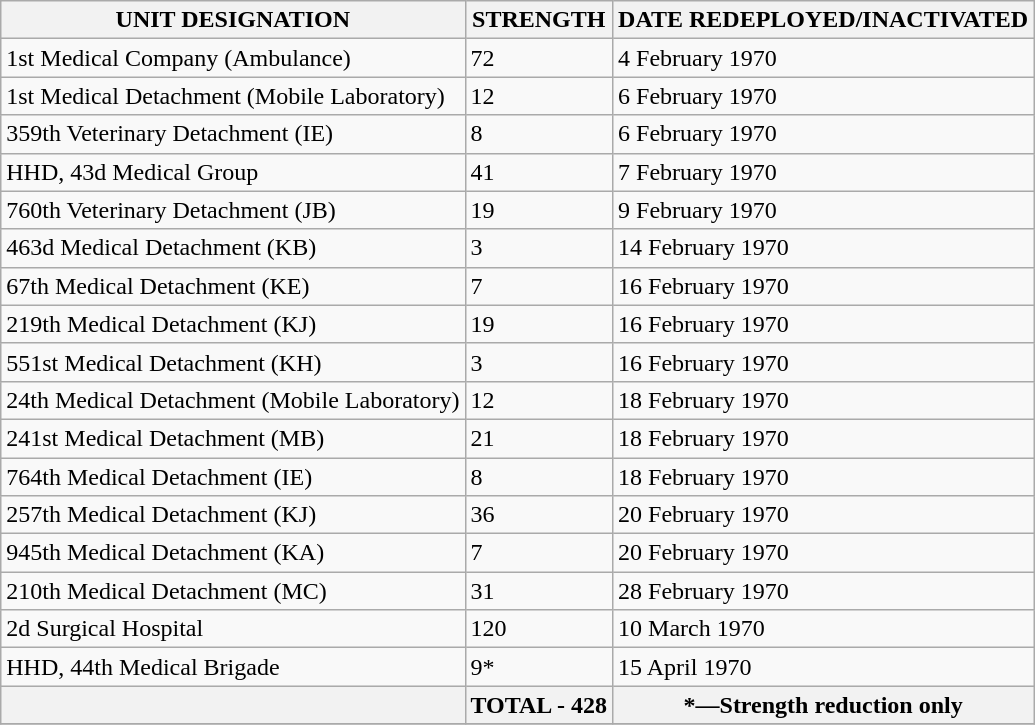<table class="wikitable">
<tr>
<th>UNIT DESIGNATION</th>
<th>STRENGTH</th>
<th>DATE REDEPLOYED/INACTIVATED</th>
</tr>
<tr>
<td>1st Medical Company (Ambulance)</td>
<td>72</td>
<td>4 February 1970</td>
</tr>
<tr>
<td>1st Medical Detachment (Mobile Laboratory)</td>
<td>12</td>
<td>6 February 1970</td>
</tr>
<tr>
<td>359th Veterinary Detachment (IE)</td>
<td>8</td>
<td>6 February 1970</td>
</tr>
<tr>
<td>HHD, 43d Medical Group</td>
<td>41</td>
<td>7 February 1970</td>
</tr>
<tr>
<td>760th Veterinary Detachment (JB)</td>
<td>19</td>
<td>9 February 1970</td>
</tr>
<tr>
<td>463d Medical Detachment (KB)</td>
<td>3</td>
<td>14 February 1970</td>
</tr>
<tr>
<td>67th Medical Detachment (KE)</td>
<td>7</td>
<td>16 February 1970</td>
</tr>
<tr>
<td>219th Medical Detachment (KJ)</td>
<td>19</td>
<td>16 February 1970</td>
</tr>
<tr>
<td>551st Medical Detachment (KH)</td>
<td>3</td>
<td>16 February 1970</td>
</tr>
<tr>
<td>24th Medical Detachment (Mobile Laboratory)</td>
<td>12</td>
<td>18 February 1970</td>
</tr>
<tr>
<td>241st Medical Detachment (MB)</td>
<td>21</td>
<td>18 February 1970</td>
</tr>
<tr>
<td>764th Medical Detachment (IE)</td>
<td>8</td>
<td>18 February 1970</td>
</tr>
<tr>
<td>257th Medical Detachment (KJ)</td>
<td>36</td>
<td>20 February 1970</td>
</tr>
<tr>
<td>945th Medical Detachment (KA)</td>
<td>7</td>
<td>20 February 1970</td>
</tr>
<tr>
<td>210th Medical Detachment (MC)</td>
<td>31</td>
<td>28 February 1970</td>
</tr>
<tr>
<td>2d Surgical Hospital</td>
<td>120</td>
<td>10 March 1970</td>
</tr>
<tr>
<td>HHD, 44th Medical Brigade</td>
<td>9*</td>
<td>15 April 1970</td>
</tr>
<tr>
<th></th>
<th>TOTAL - 428</th>
<th>*—Strength reduction only</th>
</tr>
<tr>
</tr>
</table>
